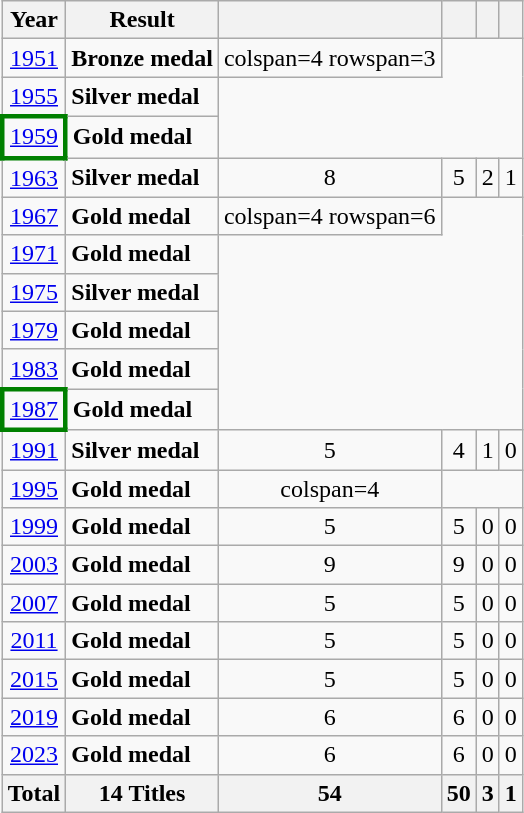<table class="wikitable" style="text-align: center;">
<tr>
<th>Year</th>
<th>Result</th>
<th></th>
<th></th>
<th></th>
<th></th>
</tr>
<tr>
<td> <a href='#'>1951</a></td>
<td style="text-align:left;"><strong> Bronze medal</strong></td>
<td>colspan=4 rowspan=3 </td>
</tr>
<tr>
<td> <a href='#'>1955</a></td>
<td style="text-align:left;"><strong> Silver medal</strong></td>
</tr>
<tr>
<td style="border: 3px solid green"> <a href='#'>1959</a></td>
<td style="text-align:left;"><strong> Gold medal</strong></td>
</tr>
<tr>
<td> <a href='#'>1963</a></td>
<td style="text-align:left;"><strong> Silver medal</strong></td>
<td>8</td>
<td>5</td>
<td>2</td>
<td>1</td>
</tr>
<tr>
<td> <a href='#'>1967</a></td>
<td style="text-align:left;"><strong> Gold medal</strong></td>
<td>colspan=4 rowspan=6 </td>
</tr>
<tr>
<td> <a href='#'>1971</a></td>
<td style="text-align:left;"><strong> Gold medal</strong></td>
</tr>
<tr>
<td> <a href='#'>1975</a></td>
<td style="text-align:left;"><strong> Silver medal</strong></td>
</tr>
<tr>
<td> <a href='#'>1979</a></td>
<td style="text-align:left;"><strong> Gold medal</strong></td>
</tr>
<tr>
<td> <a href='#'>1983</a></td>
<td style="text-align:left;"><strong> Gold medal</strong></td>
</tr>
<tr>
<td style="border: 3px solid green"> <a href='#'>1987</a></td>
<td style="text-align:left;"><strong> Gold medal</strong></td>
</tr>
<tr>
<td> <a href='#'>1991</a></td>
<td style="text-align:left;"><strong> Silver medal</strong></td>
<td>5</td>
<td>4</td>
<td>1</td>
<td>0</td>
</tr>
<tr>
<td> <a href='#'>1995</a></td>
<td style="text-align:left;"><strong> Gold medal</strong></td>
<td>colspan=4 </td>
</tr>
<tr>
<td> <a href='#'>1999</a></td>
<td style="text-align:left;"><strong> Gold medal</strong></td>
<td>5</td>
<td>5</td>
<td>0</td>
<td>0</td>
</tr>
<tr>
<td> <a href='#'>2003</a></td>
<td style="text-align:left;"><strong> Gold medal</strong></td>
<td>9</td>
<td>9</td>
<td>0</td>
<td>0</td>
</tr>
<tr>
<td> <a href='#'>2007</a></td>
<td style="text-align:left;"><strong> Gold medal</strong></td>
<td>5</td>
<td>5</td>
<td>0</td>
<td>0</td>
</tr>
<tr>
<td> <a href='#'>2011</a></td>
<td style="text-align:left;"><strong> Gold medal</strong></td>
<td>5</td>
<td>5</td>
<td>0</td>
<td>0</td>
</tr>
<tr>
<td> <a href='#'>2015</a></td>
<td style="text-align:left;"><strong> Gold medal</strong></td>
<td>5</td>
<td>5</td>
<td>0</td>
<td>0</td>
</tr>
<tr>
<td> <a href='#'>2019</a></td>
<td style="text-align:left;"><strong> Gold medal</strong></td>
<td>6</td>
<td>6</td>
<td>0</td>
<td>0</td>
</tr>
<tr>
<td> <a href='#'>2023</a></td>
<td style="text-align:left;"><strong> Gold medal</strong></td>
<td>6</td>
<td>6</td>
<td>0</td>
<td>0</td>
</tr>
<tr>
<th>Total</th>
<th>14 Titles</th>
<th>54</th>
<th>50</th>
<th>3</th>
<th>1</th>
</tr>
</table>
